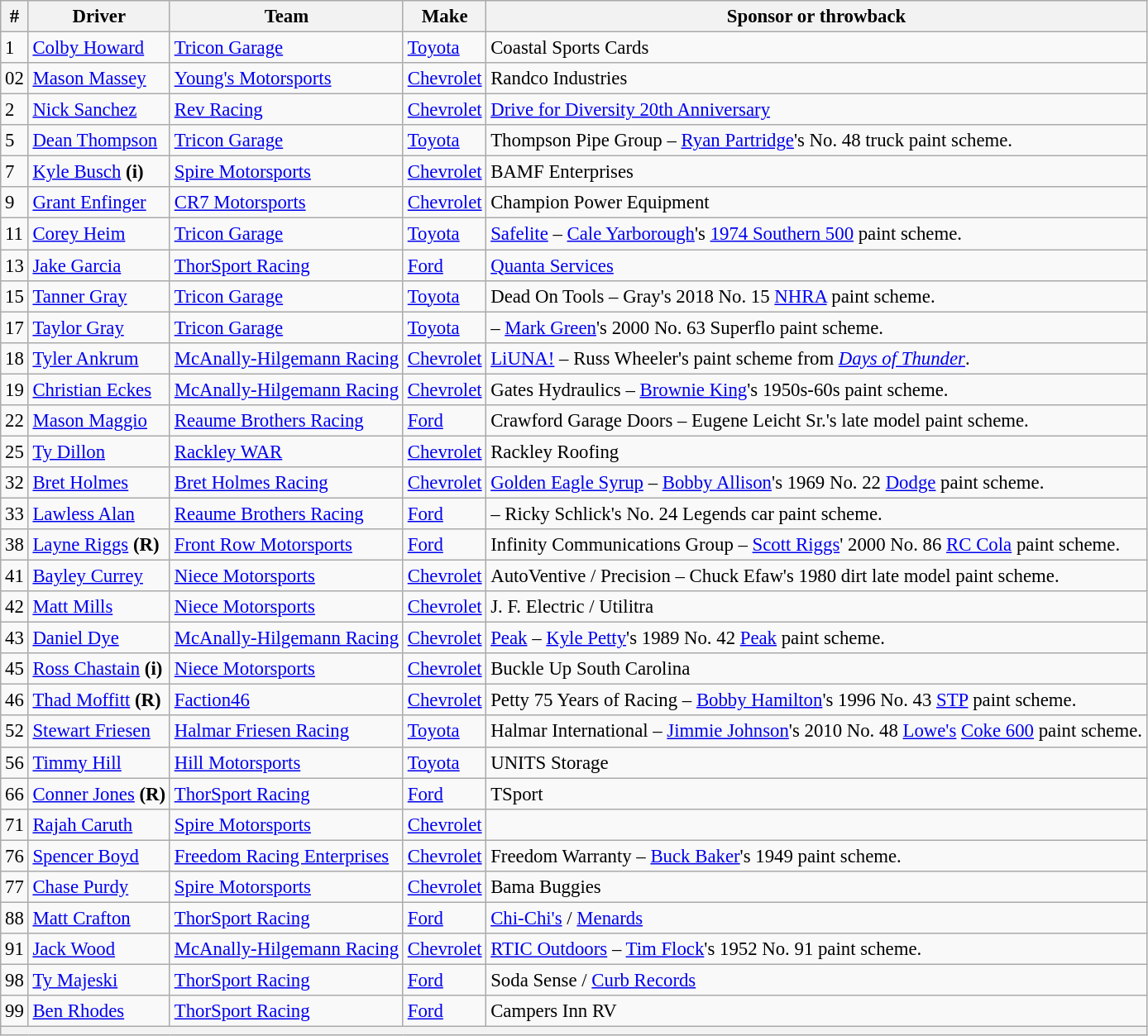<table class="wikitable" style="font-size: 95%;">
<tr>
<th>#</th>
<th>Driver</th>
<th>Team</th>
<th>Make</th>
<th>Sponsor or throwback</th>
</tr>
<tr>
<td>1</td>
<td><a href='#'>Colby Howard</a></td>
<td><a href='#'>Tricon Garage</a></td>
<td><a href='#'>Toyota</a></td>
<td>Coastal Sports Cards</td>
</tr>
<tr>
<td>02</td>
<td><a href='#'>Mason Massey</a></td>
<td><a href='#'>Young's Motorsports</a></td>
<td><a href='#'>Chevrolet</a></td>
<td>Randco Industries</td>
</tr>
<tr>
<td>2</td>
<td><a href='#'>Nick Sanchez</a></td>
<td><a href='#'>Rev Racing</a></td>
<td><a href='#'>Chevrolet</a></td>
<td><a href='#'>Drive for Diversity 20th Anniversary</a></td>
</tr>
<tr>
<td>5</td>
<td><a href='#'>Dean Thompson</a></td>
<td><a href='#'>Tricon Garage</a></td>
<td><a href='#'>Toyota</a></td>
<td>Thompson Pipe Group – <a href='#'>Ryan Partridge</a>'s No. 48 truck paint scheme.</td>
</tr>
<tr>
<td>7</td>
<td><a href='#'>Kyle Busch</a> <strong>(i)</strong></td>
<td><a href='#'>Spire Motorsports</a></td>
<td><a href='#'>Chevrolet</a></td>
<td>BAMF Enterprises</td>
</tr>
<tr>
<td>9</td>
<td><a href='#'>Grant Enfinger</a></td>
<td><a href='#'>CR7 Motorsports</a></td>
<td><a href='#'>Chevrolet</a></td>
<td>Champion Power Equipment</td>
</tr>
<tr>
<td>11</td>
<td><a href='#'>Corey Heim</a></td>
<td><a href='#'>Tricon Garage</a></td>
<td><a href='#'>Toyota</a></td>
<td><a href='#'>Safelite</a> – <a href='#'>Cale Yarborough</a>'s <a href='#'>1974 Southern 500</a> paint scheme.</td>
</tr>
<tr>
<td>13</td>
<td><a href='#'>Jake Garcia</a></td>
<td><a href='#'>ThorSport Racing</a></td>
<td><a href='#'>Ford</a></td>
<td><a href='#'>Quanta Services</a></td>
</tr>
<tr>
<td>15</td>
<td><a href='#'>Tanner Gray</a></td>
<td><a href='#'>Tricon Garage</a></td>
<td><a href='#'>Toyota</a></td>
<td>Dead On Tools – Gray's 2018 No. 15 <a href='#'>NHRA</a> paint scheme.</td>
</tr>
<tr>
<td>17</td>
<td><a href='#'>Taylor Gray</a></td>
<td><a href='#'>Tricon Garage</a></td>
<td><a href='#'>Toyota</a></td>
<td> – <a href='#'>Mark Green</a>'s 2000 No. 63 Superflo paint scheme.</td>
</tr>
<tr>
<td>18</td>
<td><a href='#'>Tyler Ankrum</a></td>
<td><a href='#'>McAnally-Hilgemann Racing</a></td>
<td><a href='#'>Chevrolet</a></td>
<td><a href='#'>LiUNA!</a> – Russ Wheeler's paint scheme from <em><a href='#'>Days of Thunder</a></em>.</td>
</tr>
<tr>
<td>19</td>
<td><a href='#'>Christian Eckes</a></td>
<td><a href='#'>McAnally-Hilgemann Racing</a></td>
<td><a href='#'>Chevrolet</a></td>
<td>Gates Hydraulics – <a href='#'>Brownie King</a>'s 1950s-60s paint scheme.</td>
</tr>
<tr>
<td>22</td>
<td><a href='#'>Mason Maggio</a></td>
<td><a href='#'>Reaume Brothers Racing</a></td>
<td><a href='#'>Ford</a></td>
<td>Crawford Garage Doors – Eugene Leicht Sr.'s late model paint scheme.</td>
</tr>
<tr>
<td>25</td>
<td><a href='#'>Ty Dillon</a></td>
<td><a href='#'>Rackley WAR</a></td>
<td><a href='#'>Chevrolet</a></td>
<td>Rackley Roofing</td>
</tr>
<tr>
<td>32</td>
<td><a href='#'>Bret Holmes</a></td>
<td><a href='#'>Bret Holmes Racing</a></td>
<td><a href='#'>Chevrolet</a></td>
<td><a href='#'>Golden Eagle Syrup</a> – <a href='#'>Bobby Allison</a>'s 1969 No. 22 <a href='#'>Dodge</a> paint scheme.</td>
</tr>
<tr>
<td>33</td>
<td><a href='#'>Lawless Alan</a></td>
<td><a href='#'>Reaume Brothers Racing</a></td>
<td><a href='#'>Ford</a></td>
<td> – Ricky Schlick's No. 24 Legends car paint scheme.</td>
</tr>
<tr>
<td>38</td>
<td><a href='#'>Layne Riggs</a> <strong>(R)</strong></td>
<td><a href='#'>Front Row Motorsports</a></td>
<td><a href='#'>Ford</a></td>
<td>Infinity Communications Group – <a href='#'>Scott Riggs</a>' 2000 No. 86 <a href='#'>RC Cola</a> paint scheme.</td>
</tr>
<tr>
<td>41</td>
<td><a href='#'>Bayley Currey</a></td>
<td><a href='#'>Niece Motorsports</a></td>
<td><a href='#'>Chevrolet</a></td>
<td>AutoVentive / Precision – Chuck Efaw's 1980 dirt late model paint scheme.</td>
</tr>
<tr>
<td>42</td>
<td><a href='#'>Matt Mills</a></td>
<td><a href='#'>Niece Motorsports</a></td>
<td><a href='#'>Chevrolet</a></td>
<td>J. F. Electric / Utilitra</td>
</tr>
<tr>
<td>43</td>
<td><a href='#'>Daniel Dye</a></td>
<td><a href='#'>McAnally-Hilgemann Racing</a></td>
<td><a href='#'>Chevrolet</a></td>
<td><a href='#'>Peak</a> – <a href='#'>Kyle Petty</a>'s 1989 No. 42 <a href='#'>Peak</a> paint scheme.</td>
</tr>
<tr>
<td>45</td>
<td><a href='#'>Ross Chastain</a> <strong>(i)</strong></td>
<td><a href='#'>Niece Motorsports</a></td>
<td><a href='#'>Chevrolet</a></td>
<td>Buckle Up South Carolina</td>
</tr>
<tr>
<td>46</td>
<td><a href='#'>Thad Moffitt</a> <strong>(R)</strong></td>
<td><a href='#'>Faction46</a></td>
<td><a href='#'>Chevrolet</a></td>
<td>Petty 75 Years of Racing – <a href='#'>Bobby Hamilton</a>'s 1996 No. 43 <a href='#'>STP</a> paint scheme.</td>
</tr>
<tr>
<td>52</td>
<td><a href='#'>Stewart Friesen</a></td>
<td><a href='#'>Halmar Friesen Racing</a></td>
<td><a href='#'>Toyota</a></td>
<td>Halmar International – <a href='#'>Jimmie Johnson</a>'s 2010 No. 48 <a href='#'>Lowe's</a> <a href='#'>Coke 600</a> paint scheme.</td>
</tr>
<tr>
<td>56</td>
<td><a href='#'>Timmy Hill</a></td>
<td><a href='#'>Hill Motorsports</a></td>
<td><a href='#'>Toyota</a></td>
<td>UNITS Storage</td>
</tr>
<tr>
<td>66</td>
<td><a href='#'>Conner Jones</a> <strong>(R)</strong></td>
<td><a href='#'>ThorSport Racing</a></td>
<td><a href='#'>Ford</a></td>
<td>TSport</td>
</tr>
<tr>
<td>71</td>
<td><a href='#'>Rajah Caruth</a></td>
<td><a href='#'>Spire Motorsports</a></td>
<td><a href='#'>Chevrolet</a></td>
<td></td>
</tr>
<tr>
<td>76</td>
<td><a href='#'>Spencer Boyd</a></td>
<td nowrap=""><a href='#'>Freedom Racing Enterprises</a></td>
<td><a href='#'>Chevrolet</a></td>
<td>Freedom Warranty – <a href='#'>Buck Baker</a>'s 1949 paint scheme.</td>
</tr>
<tr>
<td>77</td>
<td><a href='#'>Chase Purdy</a></td>
<td><a href='#'>Spire Motorsports</a></td>
<td><a href='#'>Chevrolet</a></td>
<td>Bama Buggies</td>
</tr>
<tr>
<td>88</td>
<td><a href='#'>Matt Crafton</a></td>
<td><a href='#'>ThorSport Racing</a></td>
<td><a href='#'>Ford</a></td>
<td><a href='#'>Chi-Chi's</a> / <a href='#'>Menards</a></td>
</tr>
<tr>
<td>91</td>
<td><a href='#'>Jack Wood</a></td>
<td><a href='#'>McAnally-Hilgemann Racing</a></td>
<td><a href='#'>Chevrolet</a></td>
<td><a href='#'>RTIC Outdoors</a> – <a href='#'>Tim Flock</a>'s 1952 No. 91 paint scheme.</td>
</tr>
<tr>
<td>98</td>
<td><a href='#'>Ty Majeski</a></td>
<td><a href='#'>ThorSport Racing</a></td>
<td><a href='#'>Ford</a></td>
<td>Soda Sense / <a href='#'>Curb Records</a></td>
</tr>
<tr>
<td>99</td>
<td><a href='#'>Ben Rhodes</a></td>
<td><a href='#'>ThorSport Racing</a></td>
<td><a href='#'>Ford</a></td>
<td>Campers Inn RV</td>
</tr>
<tr>
<th colspan="5"></th>
</tr>
</table>
